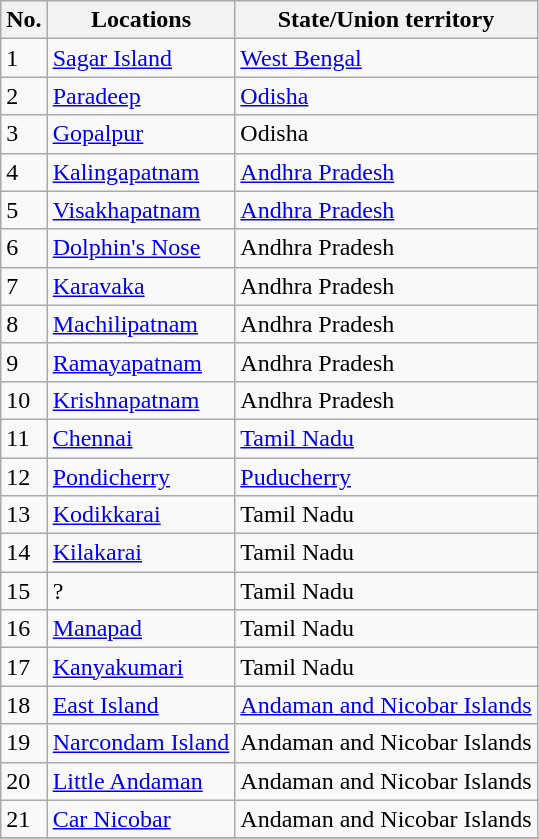<table class="wikitable">
<tr>
<th>No.</th>
<th>Locations</th>
<th>State/Union territory</th>
</tr>
<tr>
<td>1</td>
<td><a href='#'>Sagar Island</a></td>
<td><a href='#'>West Bengal</a></td>
</tr>
<tr>
<td>2</td>
<td><a href='#'>Paradeep</a></td>
<td><a href='#'>Odisha</a></td>
</tr>
<tr>
<td>3</td>
<td><a href='#'>Gopalpur</a></td>
<td>Odisha</td>
</tr>
<tr>
<td>4</td>
<td><a href='#'>Kalingapatnam</a></td>
<td><a href='#'>Andhra Pradesh</a></td>
</tr>
<tr>
<td>5</td>
<td><a href='#'>Visakhapatnam</a></td>
<td><a href='#'>Andhra Pradesh</a></td>
</tr>
<tr>
<td>6</td>
<td><a href='#'>Dolphin's Nose</a></td>
<td>Andhra Pradesh</td>
</tr>
<tr>
<td>7</td>
<td><a href='#'>Karavaka</a></td>
<td>Andhra Pradesh</td>
</tr>
<tr>
<td>8</td>
<td><a href='#'>Machilipatnam</a></td>
<td>Andhra Pradesh</td>
</tr>
<tr>
<td>9</td>
<td><a href='#'>Ramayapatnam</a></td>
<td>Andhra Pradesh</td>
</tr>
<tr>
<td>10</td>
<td><a href='#'>Krishnapatnam</a></td>
<td>Andhra Pradesh</td>
</tr>
<tr>
<td>11</td>
<td><a href='#'>Chennai</a></td>
<td><a href='#'>Tamil Nadu</a></td>
</tr>
<tr>
<td>12</td>
<td><a href='#'>Pondicherry</a></td>
<td><a href='#'>Puducherry</a></td>
</tr>
<tr>
<td>13</td>
<td><a href='#'>Kodikkarai</a></td>
<td>Tamil Nadu</td>
</tr>
<tr>
<td>14</td>
<td><a href='#'>Kilakarai</a></td>
<td>Tamil Nadu</td>
</tr>
<tr>
<td>15</td>
<td>?</td>
<td>Tamil Nadu</td>
</tr>
<tr>
<td>16</td>
<td><a href='#'>Manapad</a></td>
<td>Tamil Nadu</td>
</tr>
<tr>
<td>17</td>
<td><a href='#'>Kanyakumari</a></td>
<td>Tamil Nadu</td>
</tr>
<tr>
<td>18</td>
<td><a href='#'>East Island</a></td>
<td><a href='#'>Andaman and Nicobar Islands</a></td>
</tr>
<tr>
<td>19</td>
<td><a href='#'>Narcondam Island</a></td>
<td>Andaman and Nicobar Islands</td>
</tr>
<tr>
<td>20</td>
<td><a href='#'>Little Andaman</a></td>
<td>Andaman and Nicobar Islands</td>
</tr>
<tr>
<td>21</td>
<td><a href='#'>Car Nicobar</a></td>
<td>Andaman and Nicobar Islands</td>
</tr>
<tr>
</tr>
</table>
